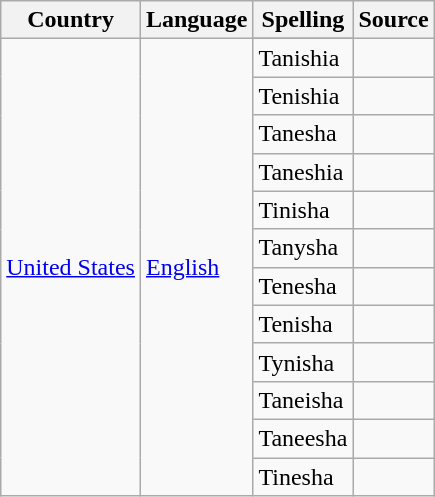<table class="wikitable sortable">
<tr>
<th>Country</th>
<th>Language</th>
<th>Spelling</th>
<th class="unsortable">Source</th>
</tr>
<tr>
<td rowspan="13"><a href='#'>United States</a></td>
<td rowspan="13"><a href='#'>English</a></td>
</tr>
<tr>
<td>Tanishia</td>
</tr>
<tr>
<td>Tenishia</td>
<td></td>
</tr>
<tr>
<td>Tanesha</td>
<td></td>
</tr>
<tr>
<td>Taneshia</td>
<td></td>
</tr>
<tr>
<td>Tinisha</td>
<td></td>
</tr>
<tr>
<td>Tanysha</td>
<td></td>
</tr>
<tr>
<td>Tenesha</td>
<td></td>
</tr>
<tr>
<td>Tenisha</td>
<td></td>
</tr>
<tr>
<td>Tynisha</td>
<td></td>
</tr>
<tr>
<td>Taneisha</td>
<td></td>
</tr>
<tr>
<td>Taneesha</td>
<td></td>
</tr>
<tr>
<td>Tinesha</td>
<td></td>
</tr>
</table>
